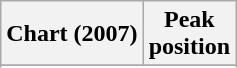<table class="wikitable plainrowheaders">
<tr>
<th scope="col">Chart (2007)</th>
<th scope="col">Peak<br>position</th>
</tr>
<tr>
</tr>
<tr>
</tr>
</table>
